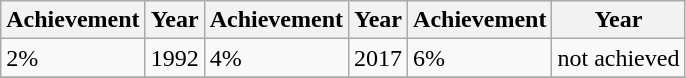<table class=wikitable>
<tr>
<th>Achievement</th>
<th>Year</th>
<th>Achievement</th>
<th>Year</th>
<th>Achievement</th>
<th>Year</th>
</tr>
<tr>
<td>2%</td>
<td>1992</td>
<td>4%</td>
<td>2017</td>
<td>6%</td>
<td>not achieved</td>
</tr>
<tr>
</tr>
</table>
